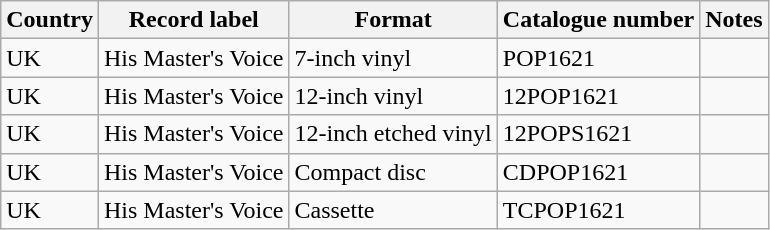<table class="wikitable">
<tr>
<th>Country</th>
<th>Record label</th>
<th>Format</th>
<th>Catalogue number</th>
<th>Notes</th>
</tr>
<tr>
<td>UK</td>
<td>His Master's Voice</td>
<td>7-inch vinyl</td>
<td>POP1621</td>
<td></td>
</tr>
<tr>
<td>UK</td>
<td>His Master's Voice</td>
<td>12-inch vinyl</td>
<td>12POP1621</td>
<td></td>
</tr>
<tr>
<td>UK</td>
<td>His Master's Voice</td>
<td>12-inch etched vinyl</td>
<td>12POPS1621</td>
<td></td>
</tr>
<tr>
<td>UK</td>
<td>His Master's Voice</td>
<td>Compact disc</td>
<td>CDPOP1621</td>
<td></td>
</tr>
<tr>
<td>UK</td>
<td>His Master's Voice</td>
<td>Cassette</td>
<td>TCPOP1621</td>
<td></td>
</tr>
</table>
